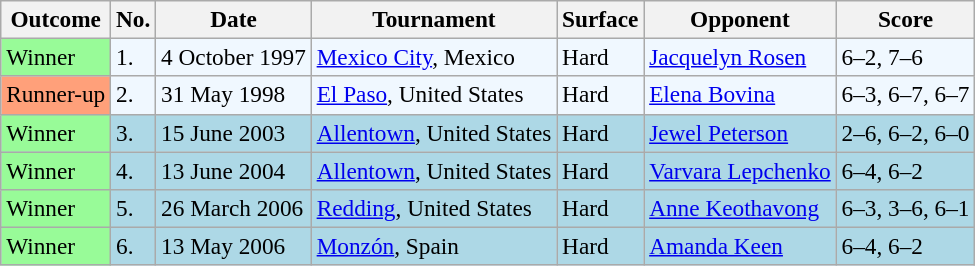<table class=wikitable style=font-size:97%>
<tr>
<th>Outcome</th>
<th>No.</th>
<th>Date</th>
<th>Tournament</th>
<th>Surface</th>
<th>Opponent</th>
<th>Score</th>
</tr>
<tr bgcolor="#f0f8ff">
<td bgcolor="98FB98">Winner</td>
<td>1.</td>
<td>4 October 1997</td>
<td><a href='#'>Mexico City</a>, Mexico</td>
<td>Hard</td>
<td> <a href='#'>Jacquelyn Rosen</a></td>
<td>6–2, 7–6</td>
</tr>
<tr bgcolor="#f0f8ff">
<td bgcolor="FFA07A">Runner-up</td>
<td>2.</td>
<td>31 May 1998</td>
<td><a href='#'>El Paso</a>, United States</td>
<td>Hard</td>
<td> <a href='#'>Elena Bovina</a></td>
<td>6–3, 6–7, 6–7</td>
</tr>
<tr bgcolor=lightblue>
<td bgcolor="98FB98">Winner</td>
<td>3.</td>
<td>15 June 2003</td>
<td><a href='#'>Allentown</a>, United States</td>
<td>Hard</td>
<td> <a href='#'>Jewel Peterson</a></td>
<td>2–6, 6–2, 6–0</td>
</tr>
<tr bgcolor=lightblue>
<td bgcolor="98FB98">Winner</td>
<td>4.</td>
<td>13 June 2004</td>
<td><a href='#'>Allentown</a>, United States</td>
<td>Hard</td>
<td> <a href='#'>Varvara Lepchenko</a></td>
<td>6–4, 6–2</td>
</tr>
<tr bgcolor=lightblue>
<td bgcolor="98FB98">Winner</td>
<td>5.</td>
<td>26 March 2006</td>
<td><a href='#'>Redding</a>, United States</td>
<td>Hard</td>
<td> <a href='#'>Anne Keothavong</a></td>
<td>6–3, 3–6, 6–1</td>
</tr>
<tr bgcolor=lightblue>
<td bgcolor="98FB98">Winner</td>
<td>6.</td>
<td>13 May 2006</td>
<td><a href='#'>Monzón</a>, Spain</td>
<td>Hard</td>
<td> <a href='#'>Amanda Keen</a></td>
<td>6–4, 6–2</td>
</tr>
</table>
